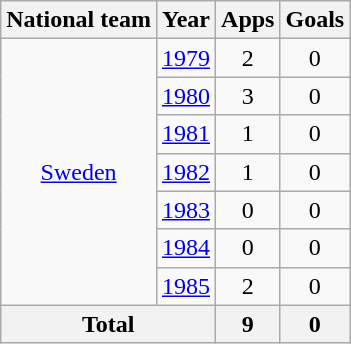<table class="wikitable" style="text-align:center">
<tr>
<th>National team</th>
<th>Year</th>
<th>Apps</th>
<th>Goals</th>
</tr>
<tr>
<td rowspan="7"><a href='#'>Sweden</a></td>
<td><a href='#'>1979</a></td>
<td>2</td>
<td>0</td>
</tr>
<tr>
<td><a href='#'>1980</a></td>
<td>3</td>
<td>0</td>
</tr>
<tr>
<td><a href='#'>1981</a></td>
<td>1</td>
<td>0</td>
</tr>
<tr>
<td><a href='#'>1982</a></td>
<td>1</td>
<td>0</td>
</tr>
<tr>
<td><a href='#'>1983</a></td>
<td>0</td>
<td>0</td>
</tr>
<tr>
<td><a href='#'>1984</a></td>
<td>0</td>
<td>0</td>
</tr>
<tr>
<td><a href='#'>1985</a></td>
<td>2</td>
<td>0</td>
</tr>
<tr>
<th colspan="2">Total</th>
<th>9</th>
<th>0</th>
</tr>
</table>
